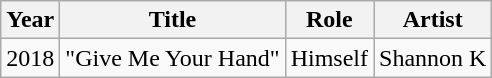<table class="wikitable">
<tr>
<th>Year</th>
<th>Title</th>
<th>Role</th>
<th>Artist</th>
</tr>
<tr>
<td>2018</td>
<td>"Give Me Your Hand"</td>
<td>Himself</td>
<td>Shannon K</td>
</tr>
</table>
